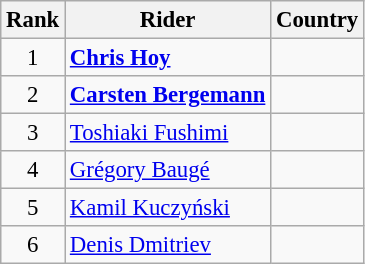<table class="wikitable sortable" style="font-size:95%" style="width:25em;">
<tr>
<th>Rank</th>
<th>Rider</th>
<th>Country</th>
</tr>
<tr>
<td align=center>1</td>
<td><strong><a href='#'>Chris Hoy</a></strong></td>
<td></td>
</tr>
<tr>
<td align=center>2</td>
<td><strong><a href='#'>Carsten Bergemann</a></strong></td>
<td></td>
</tr>
<tr>
<td align=center>3</td>
<td><a href='#'>Toshiaki Fushimi</a></td>
<td></td>
</tr>
<tr>
<td align=center>4</td>
<td><a href='#'>Grégory Baugé</a></td>
<td></td>
</tr>
<tr>
<td align=center>5</td>
<td><a href='#'>Kamil Kuczyński</a></td>
<td></td>
</tr>
<tr>
<td align=center>6</td>
<td><a href='#'>Denis Dmitriev</a></td>
<td></td>
</tr>
</table>
